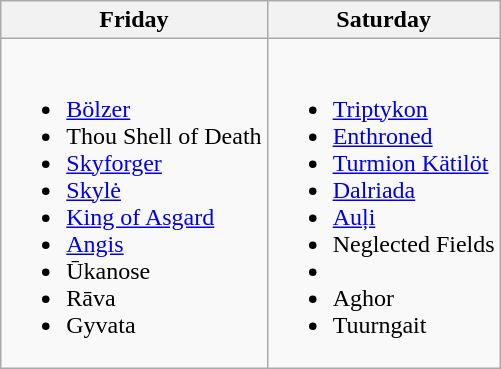<table class="wikitable">
<tr>
<th>Friday</th>
<th>Saturday</th>
</tr>
<tr>
<td><br><ul><li> <a href='#'>Bölzer</a></li><li> Thou Shell of Death</li><li> <a href='#'>Skyforger</a></li><li> <a href='#'>Skylė</a></li><li> <a href='#'>King of Asgard</a></li><li> <a href='#'>Angis</a></li><li> Ūkanose</li><li> Rāva</li><li> Gyvata</li></ul></td>
<td><br><ul><li> <a href='#'>Triptykon</a></li><li> <a href='#'>Enthroned</a></li><li> <a href='#'>Turmion Kätilöt</a></li><li> <a href='#'>Dalriada</a></li><li> <a href='#'>Auļi</a></li><li> Neglected Fields</li><li> </li><li> Aghor</li><li> Tuurngait</li></ul></td>
</tr>
</table>
